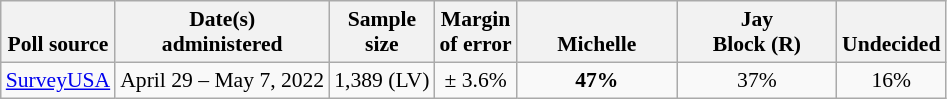<table class="wikitable" style="font-size:90%;text-align:center;">
<tr valign=bottom>
<th>Poll source</th>
<th>Date(s)<br>administered</th>
<th>Sample<br>size</th>
<th>Margin<br>of error</th>
<th style="width:100px;">Michelle<br></th>
<th style="width:100px;">Jay<br>Block (R)</th>
<th>Undecided</th>
</tr>
<tr>
<td style="text-align:left;"><a href='#'>SurveyUSA</a></td>
<td>April 29 – May 7, 2022</td>
<td>1,389 (LV)</td>
<td>± 3.6%</td>
<td><strong>47%</strong></td>
<td>37%</td>
<td>16%</td>
</tr>
</table>
